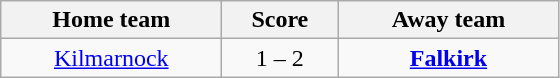<table class="wikitable" style="text-align: center">
<tr>
<th width=140>Home team</th>
<th width=70>Score</th>
<th width=140>Away team</th>
</tr>
<tr>
<td><a href='#'>Kilmarnock</a></td>
<td>1 – 2</td>
<td><strong><a href='#'>Falkirk</a></strong></td>
</tr>
</table>
